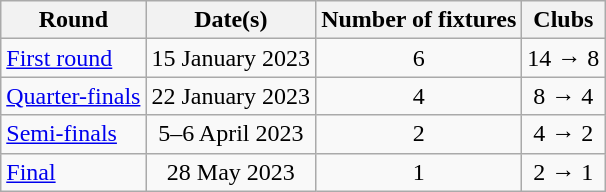<table class="wikitable" style="text-align:center">
<tr>
<th>Round</th>
<th>Date(s) </th>
<th>Number of fixtures</th>
<th>Clubs</th>
</tr>
<tr>
<td style="text-align:left;"><a href='#'>First round</a></td>
<td>15 January 2023</td>
<td>6</td>
<td>14 → 8</td>
</tr>
<tr>
<td style="text-align:left;"><a href='#'>Quarter-finals</a></td>
<td>22 January 2023</td>
<td>4</td>
<td>8 → 4</td>
</tr>
<tr>
<td style="text-align:left;"><a href='#'>Semi-finals</a></td>
<td>5–6 April 2023</td>
<td>2</td>
<td>4 → 2</td>
</tr>
<tr>
<td style="text-align:left;"><a href='#'>Final</a></td>
<td>28 May 2023</td>
<td>1</td>
<td>2 → 1</td>
</tr>
</table>
